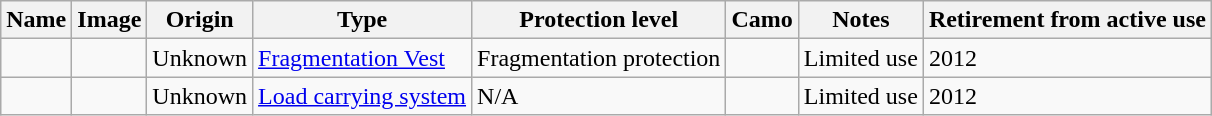<table class="wikitable">
<tr>
<th>Name</th>
<th>Image</th>
<th>Origin</th>
<th>Type</th>
<th>Protection level</th>
<th>Camo</th>
<th>Notes</th>
<th>Retirement from active use</th>
</tr>
<tr>
<td></td>
<td></td>
<td>Unknown</td>
<td><a href='#'>Fragmentation Vest</a></td>
<td>Fragmentation protection</td>
<td><br></td>
<td>Limited use</td>
<td>2012</td>
</tr>
<tr>
<td></td>
<td></td>
<td>Unknown</td>
<td><a href='#'>Load carrying system</a></td>
<td>N/A</td>
<td></td>
<td>Limited use</td>
<td>2012</td>
</tr>
</table>
